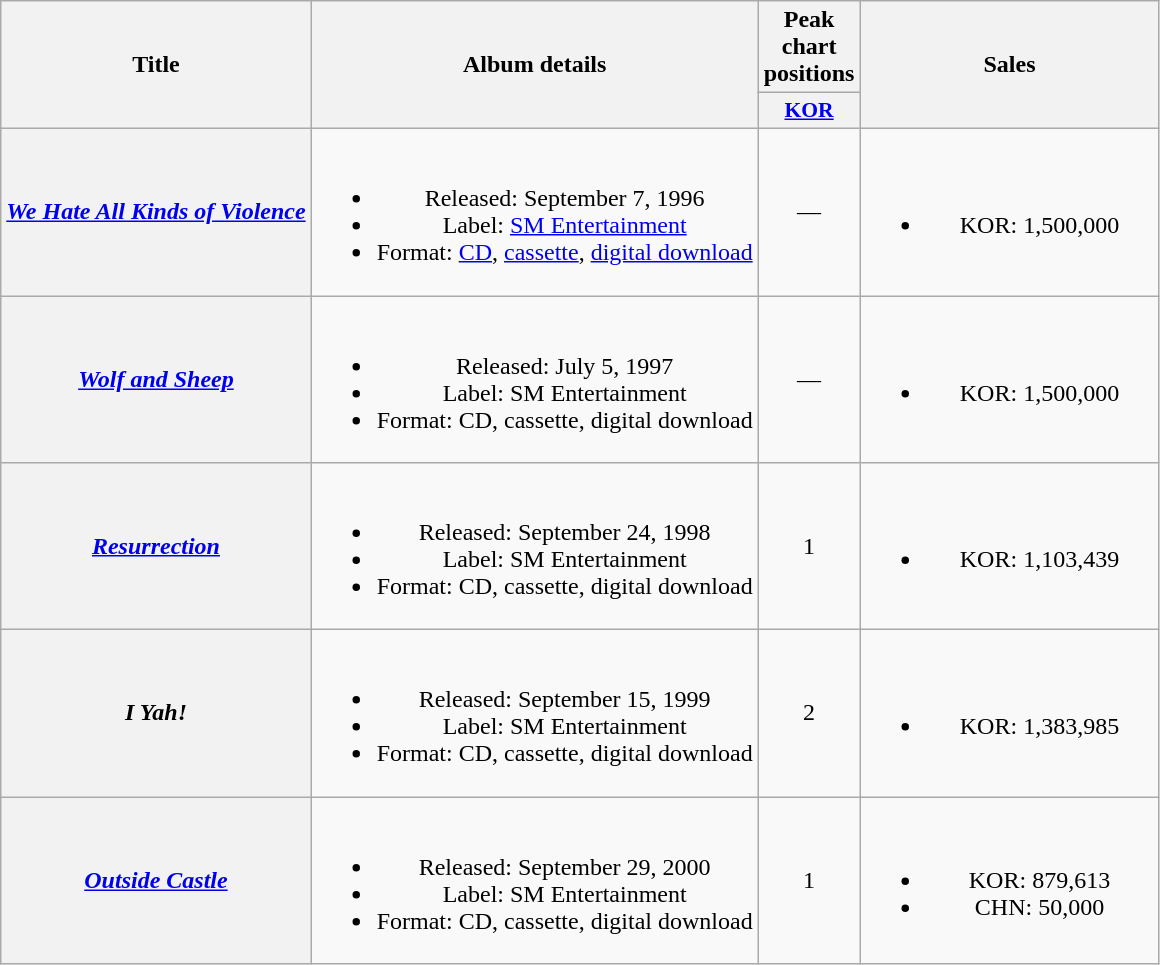<table class="wikitable plainrowheaders" style="text-align:center;">
<tr>
<th scope="col" rowspan="2">Title</th>
<th scope="col" rowspan="2">Album details</th>
<th scope="col">Peak<br>chart<br>positions</th>
<th scope="col" rowspan="2" style="width:12em;">Sales</th>
</tr>
<tr>
<th scope="col" style="width:3em;font-size:90%;"><a href='#'>KOR</a><br></th>
</tr>
<tr>
<th scope="row"><em><a href='#'>We Hate All Kinds of Violence</a></em></th>
<td><br><ul><li>Released: September 7, 1996</li><li>Label: <a href='#'>SM Entertainment</a></li><li>Format: <a href='#'>CD</a>, <a href='#'>cassette</a>, <a href='#'>digital download</a></li></ul></td>
<td>—</td>
<td><br><ul><li>KOR: 1,500,000</li></ul></td>
</tr>
<tr>
<th scope="row"><em><a href='#'>Wolf and Sheep</a></em></th>
<td><br><ul><li>Released: July 5, 1997</li><li>Label: SM Entertainment</li><li>Format: CD, cassette, digital download</li></ul></td>
<td>—</td>
<td><br><ul><li>KOR: 1,500,000</li></ul></td>
</tr>
<tr>
<th scope="row"><em><a href='#'>Resurrection</a></em></th>
<td><br><ul><li>Released: September 24, 1998</li><li>Label: SM Entertainment</li><li>Format: CD, cassette, digital download</li></ul></td>
<td>1</td>
<td><br><ul><li>KOR: 1,103,439</li></ul></td>
</tr>
<tr>
<th scope="row"><em>I Yah!</em></th>
<td><br><ul><li>Released: September 15, 1999</li><li>Label: SM Entertainment</li><li>Format: CD, cassette, digital download</li></ul></td>
<td>2</td>
<td><br><ul><li>KOR: 1,383,985</li></ul></td>
</tr>
<tr>
<th scope="row"><em><a href='#'>Outside Castle</a></em></th>
<td><br><ul><li>Released: September 29, 2000</li><li>Label: SM Entertainment</li><li>Format: CD, cassette, digital download</li></ul></td>
<td>1</td>
<td><br><ul><li>KOR: 879,613</li><li>CHN: 50,000</li></ul></td>
</tr>
</table>
